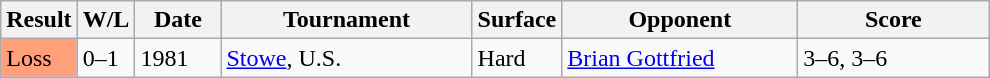<table class="sortable wikitable">
<tr>
<th style="width:40px">Result</th>
<th style="width:30px" class="unsortable">W/L</th>
<th style="width:50px">Date</th>
<th style="width:160px">Tournament</th>
<th style="width:50px">Surface</th>
<th style="width:150px">Opponent</th>
<th style="width:120px" class="unsortable">Score</th>
</tr>
<tr>
<td style="background:#ffa07a;">Loss</td>
<td>0–1</td>
<td>1981</td>
<td><a href='#'>Stowe</a>, U.S.</td>
<td>Hard</td>
<td> <a href='#'>Brian Gottfried</a></td>
<td>3–6, 3–6</td>
</tr>
</table>
